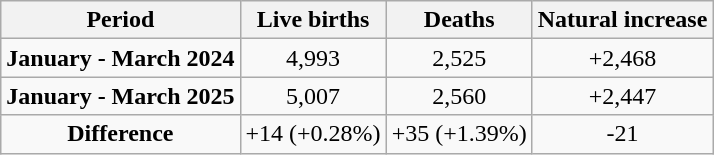<table class="wikitable"  style="text-align:center;">
<tr>
<th>Period</th>
<th>Live births</th>
<th>Deaths</th>
<th>Natural increase</th>
</tr>
<tr>
<td><strong>January - March 2024</strong></td>
<td>4,993</td>
<td>2,525</td>
<td>+2,468</td>
</tr>
<tr>
<td><strong>January - March 2025</strong></td>
<td>5,007</td>
<td>2,560</td>
<td>+2,447</td>
</tr>
<tr>
<td><strong>Difference</strong></td>
<td> +14 (+0.28%)</td>
<td> +35 (+1.39%)</td>
<td> -21</td>
</tr>
</table>
